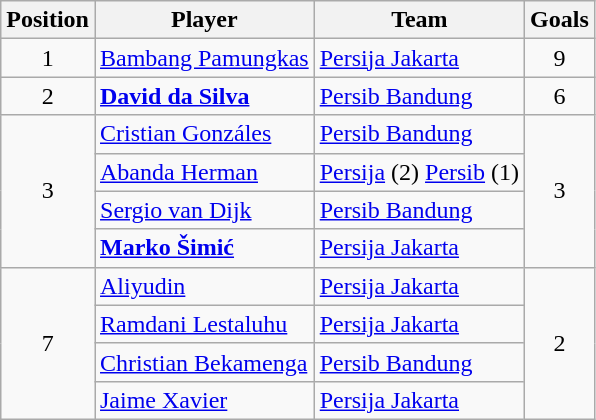<table class="wikitable" style="text-align: center">
<tr>
<th>Position</th>
<th>Player</th>
<th>Team</th>
<th>Goals</th>
</tr>
<tr>
<td>1</td>
<td align="left"> <a href='#'>Bambang Pamungkas</a></td>
<td align="left"><a href='#'>Persija Jakarta</a></td>
<td>9</td>
</tr>
<tr>
<td>2</td>
<td align="left"> <strong><a href='#'>David da Silva</a></strong></td>
<td align="left"><a href='#'>Persib Bandung</a></td>
<td>6</td>
</tr>
<tr>
<td rowspan="4">3</td>
<td align="left">  <a href='#'>Cristian Gonzáles</a></td>
<td align="left"><a href='#'>Persib Bandung</a></td>
<td rowspan="4">3</td>
</tr>
<tr>
<td align="left"> <a href='#'>Abanda Herman</a></td>
<td align="left"><a href='#'>Persija</a> (2) <a href='#'>Persib</a> (1)</td>
</tr>
<tr>
<td align="left">  <a href='#'>Sergio van Dijk</a></td>
<td align="left"><a href='#'>Persib Bandung</a></td>
</tr>
<tr>
<td align="left"> <strong><a href='#'>Marko Šimić</a></strong></td>
<td align="left"><a href='#'>Persija Jakarta</a></td>
</tr>
<tr>
<td rowspan="4">7</td>
<td align="left"> <a href='#'>Aliyudin</a></td>
<td align="left"><a href='#'>Persija Jakarta</a></td>
<td rowspan="4">2</td>
</tr>
<tr>
<td align="left"> <a href='#'>Ramdani Lestaluhu</a></td>
<td align="left"><a href='#'>Persija Jakarta</a></td>
</tr>
<tr>
<td align="left"> <a href='#'>Christian Bekamenga</a></td>
<td align="left"><a href='#'>Persib Bandung</a></td>
</tr>
<tr>
<td align="left"> <a href='#'>Jaime Xavier</a></td>
<td align="left"><a href='#'>Persija Jakarta</a></td>
</tr>
</table>
